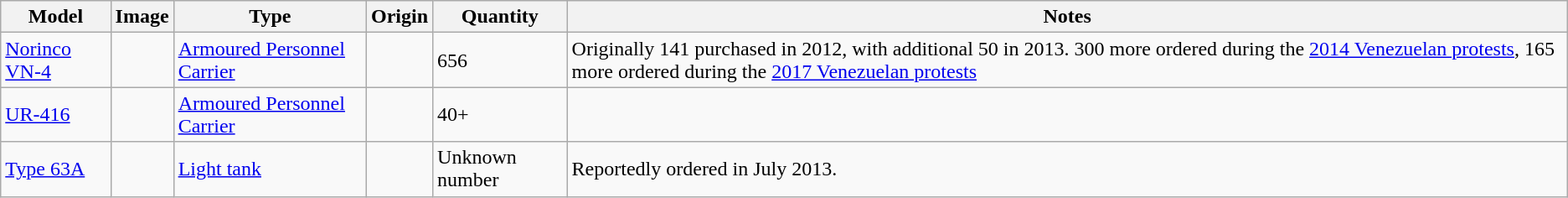<table class="wikitable">
<tr>
<th>Model</th>
<th>Image</th>
<th>Type</th>
<th>Origin</th>
<th>Quantity</th>
<th>Notes</th>
</tr>
<tr>
<td><a href='#'>Norinco VN-4</a></td>
<td></td>
<td><a href='#'>Armoured Personnel Carrier</a></td>
<td></td>
<td>656</td>
<td>Originally 141 purchased in 2012, with additional 50 in 2013. 300 more ordered during the <a href='#'>2014 Venezuelan protests</a>, 165 more ordered during the <a href='#'>2017 Venezuelan protests</a></td>
</tr>
<tr>
<td><a href='#'>UR-416</a></td>
<td></td>
<td><a href='#'>Armoured Personnel Carrier</a></td>
<td></td>
<td>40+</td>
<td></td>
</tr>
<tr>
<td><a href='#'>Type 63A</a></td>
<td></td>
<td><a href='#'>Light tank</a></td>
<td></td>
<td>Unknown number</td>
<td>Reportedly ordered in July 2013.</td>
</tr>
</table>
